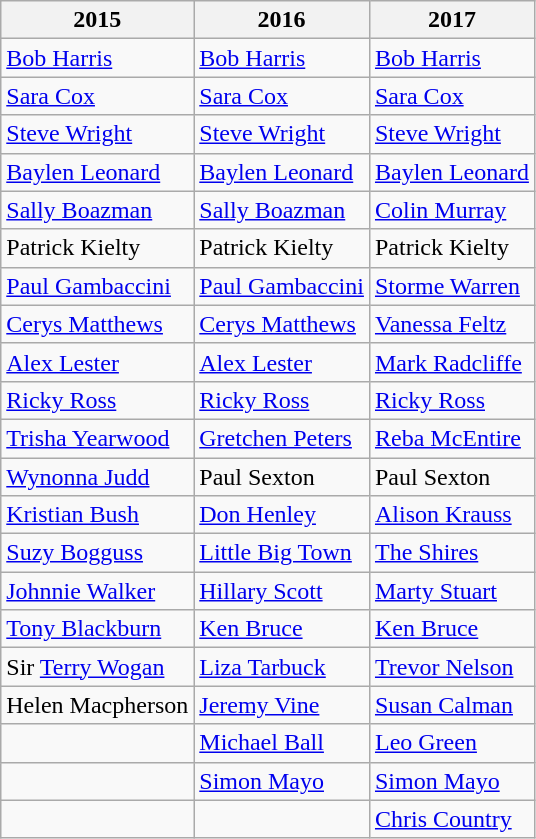<table class="wikitable sortable">
<tr>
<th>2015</th>
<th>2016</th>
<th>2017</th>
</tr>
<tr>
<td><a href='#'>Bob Harris</a></td>
<td><a href='#'>Bob Harris</a></td>
<td><a href='#'>Bob Harris</a></td>
</tr>
<tr>
<td><a href='#'>Sara Cox</a></td>
<td><a href='#'>Sara Cox</a></td>
<td><a href='#'>Sara Cox</a></td>
</tr>
<tr>
<td><a href='#'>Steve Wright</a></td>
<td><a href='#'>Steve Wright</a></td>
<td><a href='#'>Steve Wright</a></td>
</tr>
<tr>
<td><a href='#'>Baylen Leonard</a></td>
<td><a href='#'>Baylen Leonard</a></td>
<td><a href='#'>Baylen Leonard</a></td>
</tr>
<tr>
<td><a href='#'>Sally Boazman</a></td>
<td><a href='#'>Sally Boazman</a></td>
<td><a href='#'>Colin Murray</a></td>
</tr>
<tr>
<td>Patrick Kielty</td>
<td>Patrick Kielty</td>
<td>Patrick Kielty</td>
</tr>
<tr>
<td><a href='#'>Paul Gambaccini</a></td>
<td><a href='#'>Paul Gambaccini</a></td>
<td><a href='#'>Storme Warren</a></td>
</tr>
<tr>
<td><a href='#'>Cerys Matthews</a></td>
<td><a href='#'>Cerys Matthews</a></td>
<td><a href='#'>Vanessa Feltz</a></td>
</tr>
<tr>
<td><a href='#'>Alex Lester</a></td>
<td><a href='#'>Alex Lester</a></td>
<td><a href='#'>Mark Radcliffe</a></td>
</tr>
<tr>
<td><a href='#'>Ricky Ross</a></td>
<td><a href='#'>Ricky Ross</a></td>
<td><a href='#'>Ricky Ross</a></td>
</tr>
<tr>
<td><a href='#'>Trisha Yearwood</a></td>
<td><a href='#'>Gretchen Peters</a></td>
<td><a href='#'>Reba McEntire</a></td>
</tr>
<tr>
<td><a href='#'>Wynonna Judd</a></td>
<td>Paul Sexton</td>
<td>Paul Sexton</td>
</tr>
<tr>
<td><a href='#'>Kristian Bush</a></td>
<td><a href='#'>Don Henley</a></td>
<td><a href='#'>Alison Krauss</a></td>
</tr>
<tr>
<td><a href='#'>Suzy Bogguss</a></td>
<td><a href='#'>Little Big Town</a></td>
<td><a href='#'>The Shires</a></td>
</tr>
<tr>
<td><a href='#'>Johnnie Walker</a></td>
<td><a href='#'>Hillary Scott</a></td>
<td><a href='#'>Marty Stuart</a></td>
</tr>
<tr>
<td><a href='#'>Tony Blackburn</a></td>
<td><a href='#'>Ken Bruce</a></td>
<td><a href='#'>Ken Bruce</a></td>
</tr>
<tr>
<td>Sir <a href='#'>Terry Wogan</a></td>
<td><a href='#'>Liza Tarbuck</a></td>
<td><a href='#'>Trevor Nelson</a></td>
</tr>
<tr>
<td>Helen Macpherson</td>
<td><a href='#'>Jeremy Vine</a></td>
<td><a href='#'>Susan Calman</a></td>
</tr>
<tr>
<td></td>
<td><a href='#'>Michael Ball</a></td>
<td><a href='#'>Leo Green</a></td>
</tr>
<tr>
<td></td>
<td><a href='#'>Simon Mayo</a></td>
<td><a href='#'>Simon Mayo</a></td>
</tr>
<tr>
<td></td>
<td></td>
<td><a href='#'>Chris Country</a></td>
</tr>
</table>
